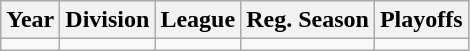<table class="wikitable">
<tr>
<th>Year</th>
<th>Division</th>
<th>League</th>
<th>Reg. Season</th>
<th>Playoffs</th>
</tr>
<tr>
<td></td>
<td></td>
<td></td>
<td></td>
<td></td>
</tr>
</table>
